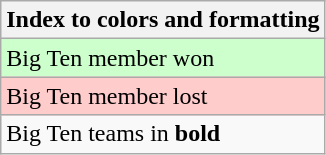<table class="wikitable">
<tr>
<th>Index to colors and formatting</th>
</tr>
<tr style="background:#cfc;">
<td>Big Ten member won</td>
</tr>
<tr style="background:#fcc;">
<td>Big Ten member lost</td>
</tr>
<tr>
<td>Big Ten teams in <strong>bold</strong></td>
</tr>
</table>
